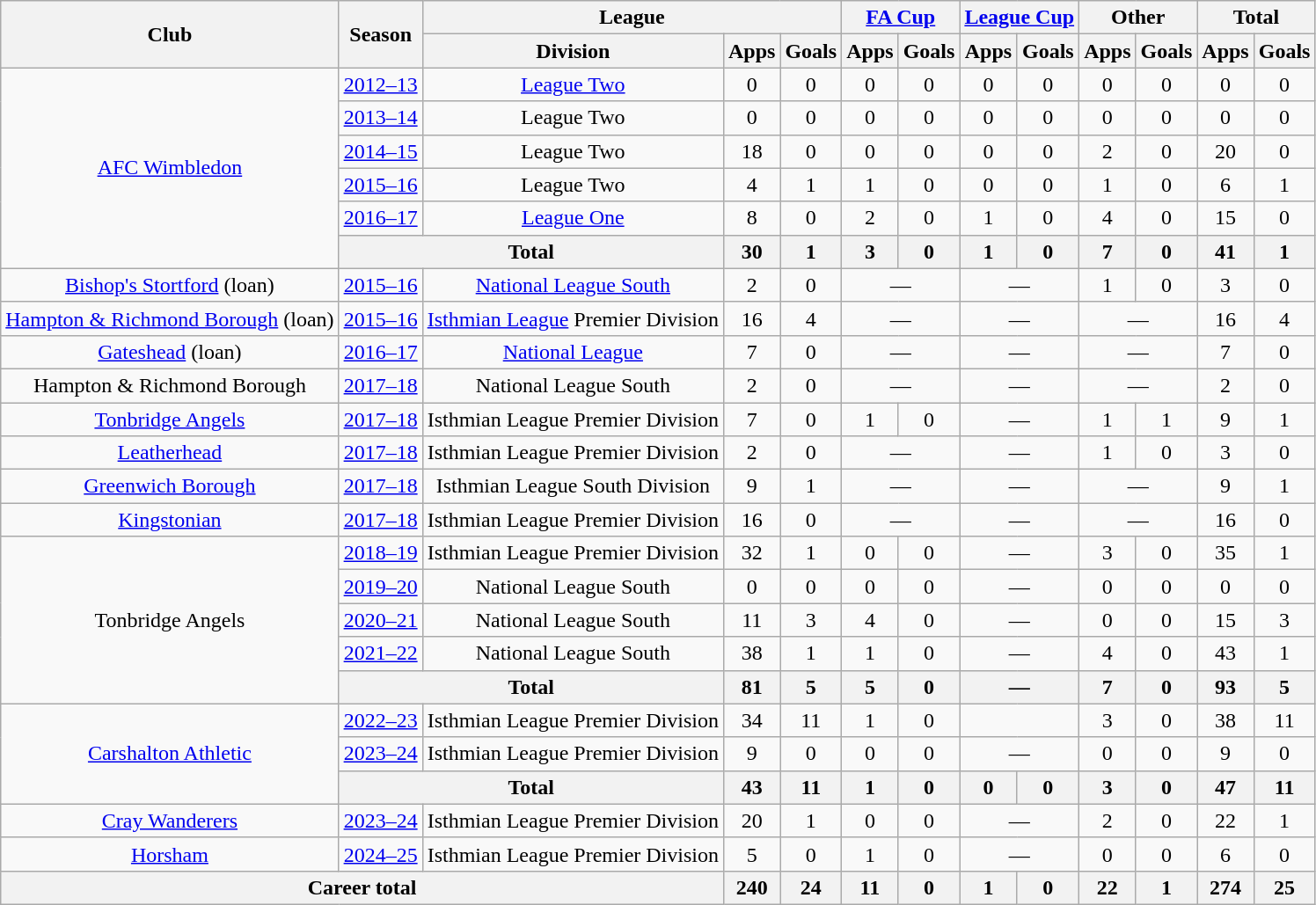<table class="wikitable" style="text-align:center">
<tr>
<th rowspan="2">Club</th>
<th rowspan="2">Season</th>
<th colspan="3">League</th>
<th colspan="2"><a href='#'>FA Cup</a></th>
<th colspan="2"><a href='#'>League Cup</a></th>
<th colspan="2">Other</th>
<th colspan="2">Total</th>
</tr>
<tr>
<th>Division</th>
<th>Apps</th>
<th>Goals</th>
<th>Apps</th>
<th>Goals</th>
<th>Apps</th>
<th>Goals</th>
<th>Apps</th>
<th>Goals</th>
<th>Apps</th>
<th>Goals</th>
</tr>
<tr>
<td rowspan="6"><a href='#'>AFC Wimbledon</a></td>
<td><a href='#'>2012–13</a></td>
<td><a href='#'>League Two</a></td>
<td>0</td>
<td>0</td>
<td>0</td>
<td>0</td>
<td>0</td>
<td>0</td>
<td>0</td>
<td>0</td>
<td>0</td>
<td>0</td>
</tr>
<tr>
<td><a href='#'>2013–14</a></td>
<td>League Two</td>
<td>0</td>
<td>0</td>
<td>0</td>
<td>0</td>
<td>0</td>
<td>0</td>
<td>0</td>
<td>0</td>
<td>0</td>
<td>0</td>
</tr>
<tr>
<td><a href='#'>2014–15</a></td>
<td>League Two</td>
<td>18</td>
<td>0</td>
<td>0</td>
<td>0</td>
<td>0</td>
<td>0</td>
<td>2</td>
<td>0</td>
<td>20</td>
<td>0</td>
</tr>
<tr>
<td><a href='#'>2015–16</a></td>
<td>League Two</td>
<td>4</td>
<td>1</td>
<td>1</td>
<td>0</td>
<td>0</td>
<td>0</td>
<td>1</td>
<td>0</td>
<td>6</td>
<td>1</td>
</tr>
<tr>
<td><a href='#'>2016–17</a></td>
<td><a href='#'>League One</a></td>
<td>8</td>
<td>0</td>
<td>2</td>
<td>0</td>
<td>1</td>
<td>0</td>
<td>4</td>
<td>0</td>
<td>15</td>
<td>0</td>
</tr>
<tr>
<th colspan=2>Total</th>
<th>30</th>
<th>1</th>
<th>3</th>
<th>0</th>
<th>1</th>
<th>0</th>
<th>7</th>
<th>0</th>
<th>41</th>
<th>1</th>
</tr>
<tr>
<td rowspan="1"><a href='#'>Bishop's Stortford</a> (loan)</td>
<td><a href='#'>2015–16</a></td>
<td><a href='#'>National League South</a></td>
<td>2</td>
<td>0</td>
<td colspan="2">—</td>
<td colspan="2">—</td>
<td>1</td>
<td>0</td>
<td>3</td>
<td>0</td>
</tr>
<tr>
<td rowspan="1"><a href='#'>Hampton & Richmond Borough</a> (loan)</td>
<td><a href='#'>2015–16</a></td>
<td><a href='#'>Isthmian League</a> Premier Division</td>
<td>16</td>
<td>4</td>
<td colspan="2">—</td>
<td colspan="2">—</td>
<td colspan="2">—</td>
<td>16</td>
<td>4</td>
</tr>
<tr>
<td rowspan="1"><a href='#'>Gateshead</a> (loan)</td>
<td><a href='#'>2016–17</a></td>
<td><a href='#'>National League</a></td>
<td>7</td>
<td>0</td>
<td colspan="2">—</td>
<td colspan="2">—</td>
<td colspan="2">—</td>
<td>7</td>
<td>0</td>
</tr>
<tr>
<td rowspan="1">Hampton & Richmond Borough</td>
<td><a href='#'>2017–18</a></td>
<td>National League South</td>
<td>2</td>
<td>0</td>
<td colspan="2">—</td>
<td colspan="2">—</td>
<td colspan="2">—</td>
<td>2</td>
<td>0</td>
</tr>
<tr>
<td rowspan="1"><a href='#'>Tonbridge Angels</a></td>
<td><a href='#'>2017–18</a></td>
<td>Isthmian League Premier Division</td>
<td>7</td>
<td>0</td>
<td>1</td>
<td>0</td>
<td colspan="2">—</td>
<td>1</td>
<td>1</td>
<td>9</td>
<td>1</td>
</tr>
<tr>
<td rowspan="1"><a href='#'>Leatherhead</a></td>
<td><a href='#'>2017–18</a></td>
<td>Isthmian League Premier Division</td>
<td>2</td>
<td>0</td>
<td colspan="2">—</td>
<td colspan="2">—</td>
<td>1</td>
<td>0</td>
<td>3</td>
<td>0</td>
</tr>
<tr>
<td rowspan="1"><a href='#'>Greenwich Borough</a></td>
<td><a href='#'>2017–18</a></td>
<td>Isthmian League South Division</td>
<td>9</td>
<td>1</td>
<td colspan="2">—</td>
<td colspan="2">—</td>
<td colspan="2">—</td>
<td>9</td>
<td>1</td>
</tr>
<tr>
<td rowspan="1"><a href='#'>Kingstonian</a></td>
<td><a href='#'>2017–18</a></td>
<td>Isthmian League Premier Division</td>
<td>16</td>
<td>0</td>
<td colspan="2">—</td>
<td colspan="2">—</td>
<td colspan="2">—</td>
<td>16</td>
<td>0</td>
</tr>
<tr>
<td rowspan="5">Tonbridge Angels</td>
<td><a href='#'>2018–19</a></td>
<td>Isthmian League Premier Division</td>
<td>32</td>
<td>1</td>
<td>0</td>
<td>0</td>
<td colspan="2">—</td>
<td>3</td>
<td>0</td>
<td>35</td>
<td>1</td>
</tr>
<tr>
<td><a href='#'>2019–20</a></td>
<td>National League South</td>
<td>0</td>
<td>0</td>
<td>0</td>
<td>0</td>
<td colspan="2">—</td>
<td>0</td>
<td>0</td>
<td>0</td>
<td>0</td>
</tr>
<tr>
<td><a href='#'>2020–21</a></td>
<td>National League South</td>
<td>11</td>
<td>3</td>
<td>4</td>
<td>0</td>
<td colspan="2">—</td>
<td>0</td>
<td>0</td>
<td>15</td>
<td>3</td>
</tr>
<tr>
<td><a href='#'>2021–22</a></td>
<td>National League South</td>
<td>38</td>
<td>1</td>
<td>1</td>
<td>0</td>
<td colspan="2">—</td>
<td>4</td>
<td>0</td>
<td>43</td>
<td>1</td>
</tr>
<tr>
<th colspan=2>Total</th>
<th>81</th>
<th>5</th>
<th>5</th>
<th>0</th>
<th colspan="2">—</th>
<th>7</th>
<th>0</th>
<th>93</th>
<th>5</th>
</tr>
<tr>
<td rowspan="3"><a href='#'>Carshalton Athletic</a></td>
<td><a href='#'>2022–23</a></td>
<td>Isthmian League Premier Division</td>
<td>34</td>
<td>11</td>
<td>1</td>
<td>0</td>
<td colspan="2"></td>
<td>3</td>
<td>0</td>
<td>38</td>
<td>11</td>
</tr>
<tr>
<td><a href='#'>2023–24</a></td>
<td>Isthmian League Premier Division</td>
<td>9</td>
<td>0</td>
<td>0</td>
<td>0</td>
<td colspan="2">—</td>
<td>0</td>
<td>0</td>
<td>9</td>
<td>0</td>
</tr>
<tr>
<th colspan="2">Total</th>
<th>43</th>
<th>11</th>
<th>1</th>
<th>0</th>
<th>0</th>
<th>0</th>
<th>3</th>
<th>0</th>
<th>47</th>
<th>11</th>
</tr>
<tr>
<td><a href='#'>Cray Wanderers</a></td>
<td><a href='#'>2023–24</a></td>
<td>Isthmian League Premier Division</td>
<td>20</td>
<td>1</td>
<td>0</td>
<td>0</td>
<td colspan="2">—</td>
<td>2</td>
<td>0</td>
<td>22</td>
<td>1</td>
</tr>
<tr>
<td><a href='#'>Horsham</a></td>
<td><a href='#'>2024–25</a></td>
<td>Isthmian League Premier Division</td>
<td>5</td>
<td>0</td>
<td>1</td>
<td>0</td>
<td colspan="2">—</td>
<td>0</td>
<td>0</td>
<td>6</td>
<td>0</td>
</tr>
<tr>
<th colspan=3>Career total</th>
<th>240</th>
<th>24</th>
<th>11</th>
<th>0</th>
<th>1</th>
<th>0</th>
<th>22</th>
<th>1</th>
<th>274</th>
<th>25</th>
</tr>
</table>
